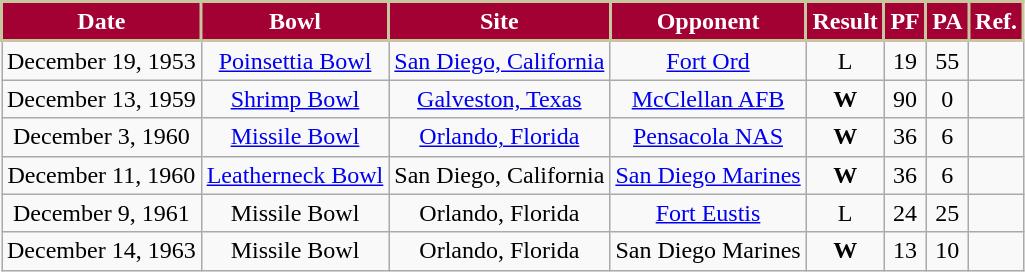<table class="wikitable" style="text-align: center">
<tr>
<th style="background:#A30133; color:#ffffff; border: 2px solid #C7C69F;">Date</th>
<th style="background:#A30133; color:#ffffff; border: 2px solid #C7C69F;">Bowl</th>
<th style="background:#A30133; color:#ffffff; border: 2px solid #C7C69F;">Site</th>
<th style="background:#A30133; color:#ffffff; border: 2px solid #C7C69F;">Opponent</th>
<th style="background:#A30133; color:#ffffff; border: 2px solid #C7C69F;">Result</th>
<th style="background:#A30133; color:#ffffff; border: 2px solid #C7C69F;">PF</th>
<th style="background:#A30133; color:#ffffff; border: 2px solid #C7C69F;">PA</th>
<th style="background:#A30133; color:#ffffff; border: 2px solid #C7C69F;">Ref.</th>
</tr>
<tr>
<td>December 19, 1953</td>
<td><a href='#'>Poinsettia Bowl</a></td>
<td><a href='#'>San Diego, California</a></td>
<td><a href='#'>Fort Ord</a></td>
<td>L</td>
<td>19</td>
<td>55</td>
<td></td>
</tr>
<tr>
<td>December 13, 1959</td>
<td><a href='#'>Shrimp Bowl</a></td>
<td><a href='#'>Galveston, Texas</a></td>
<td><a href='#'>McClellan AFB</a></td>
<td><strong>W</strong></td>
<td>90</td>
<td>0</td>
<td></td>
</tr>
<tr>
<td>December 3, 1960</td>
<td><a href='#'>Missile Bowl</a></td>
<td><a href='#'>Orlando, Florida</a></td>
<td><a href='#'>Pensacola NAS</a></td>
<td><strong>W</strong></td>
<td>36</td>
<td>6</td>
<td></td>
</tr>
<tr>
<td>December 11, 1960</td>
<td><a href='#'>Leatherneck Bowl</a></td>
<td>San Diego, California</td>
<td><a href='#'>San Diego Marines</a></td>
<td><strong>W</strong></td>
<td>36</td>
<td>6</td>
<td></td>
</tr>
<tr>
<td>December 9, 1961</td>
<td>Missile Bowl</td>
<td>Orlando, Florida</td>
<td><a href='#'>Fort Eustis</a></td>
<td>L</td>
<td>24</td>
<td>25</td>
<td></td>
</tr>
<tr>
<td>December 14, 1963</td>
<td>Missile Bowl</td>
<td>Orlando, Florida</td>
<td>San Diego Marines</td>
<td><strong>W</strong></td>
<td>13</td>
<td>10</td>
<td></td>
</tr>
</table>
